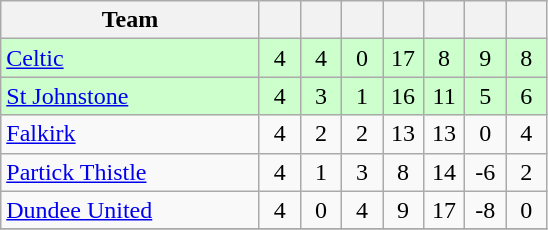<table class="wikitable" style="text-align:center;">
<tr>
<th width=165>Team</th>
<th width=20></th>
<th width=20></th>
<th width=20></th>
<th width=20></th>
<th width=20></th>
<th width=20></th>
<th width=20></th>
</tr>
<tr style="background:#cfc;">
<td align="left"><a href='#'>Celtic</a></td>
<td>4</td>
<td>4</td>
<td>0</td>
<td>17</td>
<td>8</td>
<td>9</td>
<td>8</td>
</tr>
<tr style="background:#cfc;">
<td align="left"><a href='#'>St Johnstone</a></td>
<td>4</td>
<td>3</td>
<td>1</td>
<td>16</td>
<td>11</td>
<td>5</td>
<td>6</td>
</tr>
<tr>
<td align="left"><a href='#'>Falkirk</a></td>
<td>4</td>
<td>2</td>
<td>2</td>
<td>13</td>
<td>13</td>
<td>0</td>
<td>4</td>
</tr>
<tr>
<td align="left"><a href='#'>Partick Thistle</a></td>
<td>4</td>
<td>1</td>
<td>3</td>
<td>8</td>
<td>14</td>
<td>-6</td>
<td>2</td>
</tr>
<tr>
<td align="left"><a href='#'>Dundee United</a></td>
<td>4</td>
<td>0</td>
<td>4</td>
<td>9</td>
<td>17</td>
<td>-8</td>
<td>0</td>
</tr>
<tr>
</tr>
</table>
